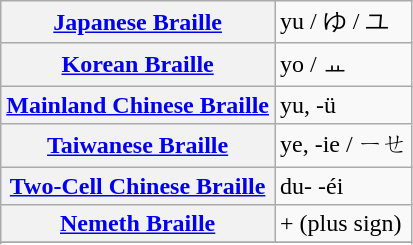<table class="wikitable">
<tr>
<th align=left><a href='#'>Japanese Braille</a></th>
<td>yu / ゆ / ユ </td>
</tr>
<tr>
<th align=left><a href='#'>Korean Braille</a></th>
<td>yo / ㅛ </td>
</tr>
<tr>
<th align=left><a href='#'>Mainland Chinese Braille</a></th>
<td>yu, -ü </td>
</tr>
<tr>
<th align=left><a href='#'>Taiwanese Braille</a></th>
<td>ye, -ie / ㄧㄝ</td>
</tr>
<tr>
<th align=left><a href='#'>Two-Cell Chinese Braille</a></th>
<td>du- -éi</td>
</tr>
<tr>
<th align=left><a href='#'>Nemeth Braille</a></th>
<td>+ (plus sign) </td>
</tr>
<tr>
</tr>
<tr>
</tr>
<tr>
</tr>
</table>
